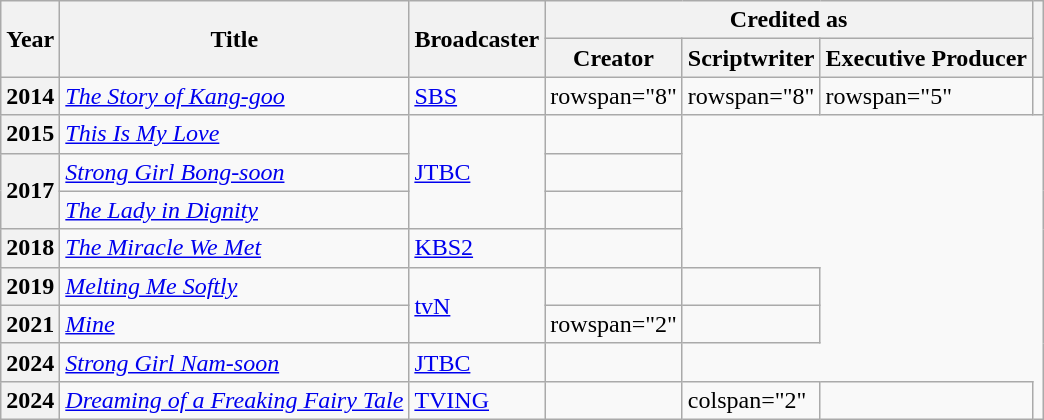<table class="wikitable plainrowheaders">
<tr>
<th rowspan="2" scope="col">Year</th>
<th rowspan="2">Title</th>
<th rowspan="2">Broadcaster</th>
<th colspan="3">Credited as</th>
<th rowspan="2" scope="col" class="unsortable"></th>
</tr>
<tr>
<th>Creator</th>
<th>Scriptwriter</th>
<th>Executive Producer</th>
</tr>
<tr>
<th scope="row">2014</th>
<td><em><a href='#'>The Story of Kang-goo</a></em></td>
<td><a href='#'>SBS</a></td>
<td>rowspan="8" </td>
<td>rowspan="8" </td>
<td>rowspan="5" </td>
<td></td>
</tr>
<tr>
<th scope="row">2015</th>
<td><em><a href='#'>This Is My Love</a></em></td>
<td rowspan="3"><a href='#'>JTBC</a></td>
<td></td>
</tr>
<tr>
<th rowspan="2" scope="row">2017</th>
<td><em><a href='#'>Strong Girl Bong-soon</a></em></td>
<td></td>
</tr>
<tr>
<td><em><a href='#'>The Lady in Dignity</a></em></td>
<td></td>
</tr>
<tr>
<th scope="row">2018</th>
<td><em><a href='#'>The Miracle We Met</a></em></td>
<td><a href='#'>KBS2</a></td>
<td></td>
</tr>
<tr>
<th scope="row">2019</th>
<td><em><a href='#'>Melting Me Softly</a></em></td>
<td rowspan="2"><a href='#'>tvN</a></td>
<td></td>
<td></td>
</tr>
<tr>
<th scope="row">2021</th>
<td><em><a href='#'>Mine</a></em></td>
<td>rowspan="2" </td>
<td></td>
</tr>
<tr>
<th scope="row">2024</th>
<td><em><a href='#'>Strong Girl Nam-soon</a></em></td>
<td><a href='#'>JTBC</a></td>
<td></td>
</tr>
<tr>
<th scope="row">2024</th>
<td><em><a href='#'>Dreaming of a Freaking Fairy Tale</a></em></td>
<td><a href='#'>TVING</a></td>
<td></td>
<td>colspan="2"</td>
<td></td>
</tr>
</table>
